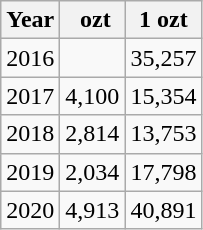<table class="wikitable sortable">
<tr>
<th>Year</th>
<th> ozt</th>
<th>1 ozt</th>
</tr>
<tr>
<td>2016</td>
<td></td>
<td>35,257</td>
</tr>
<tr>
<td>2017</td>
<td>4,100</td>
<td>15,354</td>
</tr>
<tr>
<td>2018</td>
<td>2,814</td>
<td>13,753</td>
</tr>
<tr>
<td>2019</td>
<td>2,034</td>
<td>17,798</td>
</tr>
<tr>
<td>2020</td>
<td>4,913</td>
<td>40,891</td>
</tr>
</table>
